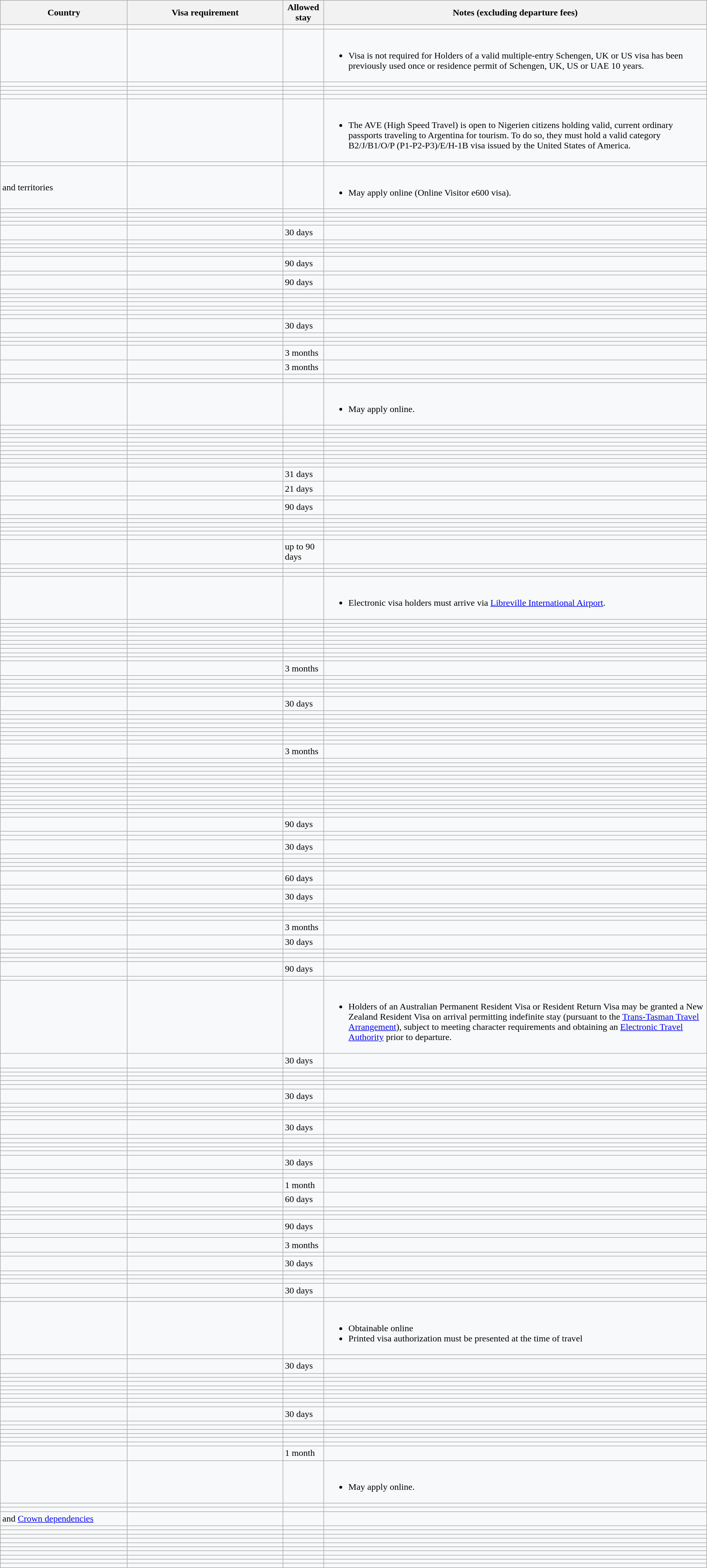<table class="wikitable sortable sticky-header" style="background:#f8f9faff;">
<tr>
<th width="18%">Country</th>
<th width="22%">Visa requirement</th>
<th>Allowed stay</th>
<th>Notes (excluding departure fees)</th>
</tr>
<tr>
<td></td>
<td></td>
<td></td>
<td></td>
</tr>
<tr>
<td></td>
<td></td>
<td></td>
<td><br><ul><li>Visa is not required for Holders of a valid multiple-entry Schengen, UK or US visa has been previously used once or residence permit of Schengen, UK, US or UAE 10 years.</li></ul></td>
</tr>
<tr>
<td></td>
<td></td>
<td></td>
<td></td>
</tr>
<tr>
<td></td>
<td></td>
<td></td>
<td></td>
</tr>
<tr>
<td></td>
<td></td>
<td></td>
<td></td>
</tr>
<tr>
<td></td>
<td></td>
<td></td>
<td></td>
</tr>
<tr>
<td></td>
<td></td>
<td></td>
<td><br><ul><li>The AVE (High Speed Travel) is open to Nigerien citizens holding valid, current ordinary passports traveling to Argentina for tourism. To do so, they must hold a valid category B2/J/B1/O/P (P1-P2-P3)/E/H-1B visa issued by the United States of America.</li></ul></td>
</tr>
<tr>
<td></td>
<td></td>
<td></td>
<td></td>
</tr>
<tr>
<td> and territories</td>
<td></td>
<td></td>
<td><br><ul><li>May apply online (Online Visitor e600 visa).</li></ul></td>
</tr>
<tr>
<td></td>
<td></td>
<td></td>
<td></td>
</tr>
<tr>
<td></td>
<td></td>
<td></td>
<td></td>
</tr>
<tr>
<td></td>
<td></td>
<td></td>
<td></td>
</tr>
<tr>
<td></td>
<td></td>
<td></td>
<td></td>
</tr>
<tr>
<td></td>
<td></td>
<td>30 days</td>
<td></td>
</tr>
<tr>
<td></td>
<td></td>
<td></td>
<td></td>
</tr>
<tr>
<td></td>
<td></td>
<td></td>
<td></td>
</tr>
<tr>
<td></td>
<td></td>
<td></td>
<td></td>
</tr>
<tr>
<td></td>
<td></td>
<td></td>
<td></td>
</tr>
<tr>
<td></td>
<td></td>
<td>90 days</td>
<td></td>
</tr>
<tr>
<td></td>
<td></td>
<td></td>
<td></td>
</tr>
<tr>
<td></td>
<td></td>
<td>90 days</td>
<td></td>
</tr>
<tr>
<td></td>
<td></td>
<td></td>
<td></td>
</tr>
<tr>
<td></td>
<td></td>
<td></td>
<td></td>
</tr>
<tr>
<td></td>
<td></td>
<td></td>
<td></td>
</tr>
<tr>
<td></td>
<td></td>
<td></td>
<td></td>
</tr>
<tr>
<td></td>
<td></td>
<td></td>
<td></td>
</tr>
<tr>
<td></td>
<td></td>
<td></td>
<td></td>
</tr>
<tr>
<td></td>
<td></td>
<td></td>
<td></td>
</tr>
<tr>
<td></td>
<td></td>
<td>30 days</td>
<td></td>
</tr>
<tr>
<td></td>
<td></td>
<td></td>
<td></td>
</tr>
<tr>
<td></td>
<td></td>
<td></td>
<td></td>
</tr>
<tr>
<td></td>
<td></td>
<td></td>
<td></td>
</tr>
<tr>
<td></td>
<td></td>
<td>3 months</td>
<td></td>
</tr>
<tr>
<td></td>
<td></td>
<td>3 months</td>
<td></td>
</tr>
<tr>
<td></td>
<td></td>
<td></td>
<td></td>
</tr>
<tr>
<td></td>
<td></td>
<td></td>
<td></td>
</tr>
<tr>
<td></td>
<td></td>
<td></td>
<td><br><ul><li>May apply online.</li></ul></td>
</tr>
<tr>
<td></td>
<td></td>
<td></td>
<td></td>
</tr>
<tr>
<td></td>
<td></td>
<td></td>
<td></td>
</tr>
<tr>
<td></td>
<td></td>
<td></td>
<td></td>
</tr>
<tr>
<td></td>
<td></td>
<td></td>
<td></td>
</tr>
<tr>
<td></td>
<td></td>
<td></td>
<td></td>
</tr>
<tr>
<td></td>
<td></td>
<td></td>
<td></td>
</tr>
<tr>
<td></td>
<td></td>
<td></td>
<td></td>
</tr>
<tr>
<td></td>
<td></td>
<td></td>
<td></td>
</tr>
<tr>
<td></td>
<td></td>
<td></td>
<td></td>
</tr>
<tr>
<td></td>
<td></td>
<td></td>
<td></td>
</tr>
<tr>
<td></td>
<td></td>
<td>31 days</td>
<td></td>
</tr>
<tr>
<td></td>
<td></td>
<td>21 days</td>
<td></td>
</tr>
<tr>
<td></td>
<td></td>
<td></td>
<td></td>
</tr>
<tr>
<td></td>
<td></td>
<td>90 days</td>
<td></td>
</tr>
<tr>
<td></td>
<td></td>
<td></td>
<td></td>
</tr>
<tr>
<td></td>
<td></td>
<td></td>
<td></td>
</tr>
<tr>
<td></td>
<td></td>
<td></td>
<td></td>
</tr>
<tr>
<td></td>
<td></td>
<td></td>
<td></td>
</tr>
<tr>
<td></td>
<td></td>
<td></td>
<td></td>
</tr>
<tr>
<td></td>
<td></td>
<td></td>
<td></td>
</tr>
<tr>
<td></td>
<td></td>
<td>up to 90 days</td>
<td><br></td>
</tr>
<tr>
<td></td>
<td></td>
<td></td>
<td></td>
</tr>
<tr>
<td></td>
<td></td>
<td></td>
<td></td>
</tr>
<tr>
<td></td>
<td></td>
<td></td>
<td></td>
</tr>
<tr>
<td></td>
<td></td>
<td></td>
<td><br><ul><li>Electronic visa holders must arrive via <a href='#'>Libreville International Airport</a>.</li></ul></td>
</tr>
<tr>
<td></td>
<td></td>
<td></td>
<td></td>
</tr>
<tr>
<td></td>
<td></td>
<td></td>
<td></td>
</tr>
<tr>
<td></td>
<td></td>
<td></td>
<td></td>
</tr>
<tr>
<td></td>
<td></td>
<td></td>
<td></td>
</tr>
<tr>
<td></td>
<td></td>
<td></td>
<td></td>
</tr>
<tr>
<td></td>
<td></td>
<td></td>
<td></td>
</tr>
<tr>
<td></td>
<td></td>
<td></td>
<td></td>
</tr>
<tr>
<td></td>
<td></td>
<td></td>
<td></td>
</tr>
<tr>
<td></td>
<td></td>
<td></td>
<td></td>
</tr>
<tr>
<td></td>
<td></td>
<td></td>
<td></td>
</tr>
<tr>
<td></td>
<td></td>
<td>3 months</td>
<td></td>
</tr>
<tr>
<td></td>
<td></td>
<td></td>
<td></td>
</tr>
<tr>
<td></td>
<td></td>
<td></td>
<td></td>
</tr>
<tr>
<td></td>
<td></td>
<td></td>
<td></td>
</tr>
<tr>
<td></td>
<td></td>
<td></td>
<td></td>
</tr>
<tr>
<td></td>
<td></td>
<td></td>
<td></td>
</tr>
<tr>
<td></td>
<td></td>
<td>30 days</td>
<td></td>
</tr>
<tr>
<td></td>
<td></td>
<td></td>
<td></td>
</tr>
<tr>
<td></td>
<td></td>
<td></td>
<td></td>
</tr>
<tr>
<td></td>
<td></td>
<td></td>
<td></td>
</tr>
<tr>
<td></td>
<td></td>
<td></td>
<td></td>
</tr>
<tr>
<td></td>
<td></td>
<td></td>
<td></td>
</tr>
<tr>
<td></td>
<td></td>
<td></td>
<td></td>
</tr>
<tr>
<td></td>
<td></td>
<td></td>
<td></td>
</tr>
<tr>
<td></td>
<td></td>
<td></td>
<td></td>
</tr>
<tr>
<td></td>
<td></td>
<td>3 months</td>
<td></td>
</tr>
<tr>
<td></td>
<td></td>
<td></td>
<td></td>
</tr>
<tr>
<td></td>
<td></td>
<td></td>
<td></td>
</tr>
<tr>
<td></td>
<td></td>
<td></td>
<td></td>
</tr>
<tr>
<td></td>
<td></td>
<td></td>
<td></td>
</tr>
<tr>
<td></td>
<td></td>
<td></td>
<td></td>
</tr>
<tr>
<td></td>
<td></td>
<td></td>
<td></td>
</tr>
<tr>
<td></td>
<td></td>
<td></td>
<td></td>
</tr>
<tr>
<td></td>
<td></td>
<td></td>
<td></td>
</tr>
<tr>
<td></td>
<td></td>
<td></td>
<td></td>
</tr>
<tr>
<td></td>
<td></td>
<td></td>
<td></td>
</tr>
<tr>
<td></td>
<td></td>
<td></td>
<td></td>
</tr>
<tr>
<td></td>
<td></td>
<td></td>
<td></td>
</tr>
<tr>
<td></td>
<td></td>
<td></td>
<td></td>
</tr>
<tr>
<td></td>
<td></td>
<td></td>
<td></td>
</tr>
<tr>
<td></td>
<td></td>
<td>90 days</td>
<td></td>
</tr>
<tr>
<td></td>
<td></td>
<td></td>
<td></td>
</tr>
<tr>
<td></td>
<td></td>
<td></td>
<td></td>
</tr>
<tr>
<td></td>
<td></td>
<td>30 days</td>
<td></td>
</tr>
<tr>
<td></td>
<td></td>
<td></td>
<td></td>
</tr>
<tr>
<td></td>
<td></td>
<td></td>
<td></td>
</tr>
<tr>
<td></td>
<td></td>
<td></td>
<td></td>
</tr>
<tr>
<td></td>
<td></td>
<td></td>
<td></td>
</tr>
<tr>
<td></td>
<td></td>
<td>60 days</td>
<td></td>
</tr>
<tr>
<td></td>
<td></td>
<td></td>
<td></td>
</tr>
<tr>
<td></td>
<td></td>
<td>30 days</td>
<td></td>
</tr>
<tr>
<td></td>
<td></td>
<td></td>
<td></td>
</tr>
<tr>
<td></td>
<td></td>
<td></td>
<td></td>
</tr>
<tr>
<td></td>
<td></td>
<td></td>
<td></td>
</tr>
<tr>
<td></td>
<td></td>
<td></td>
<td></td>
</tr>
<tr>
<td></td>
<td></td>
<td>3 months</td>
<td></td>
</tr>
<tr>
<td></td>
<td></td>
<td>30 days</td>
<td></td>
</tr>
<tr>
<td></td>
<td></td>
<td></td>
<td></td>
</tr>
<tr>
<td></td>
<td></td>
<td></td>
<td></td>
</tr>
<tr>
<td></td>
<td></td>
<td></td>
<td></td>
</tr>
<tr>
<td></td>
<td></td>
<td>90 days</td>
<td></td>
</tr>
<tr>
<td></td>
<td></td>
<td></td>
<td></td>
</tr>
<tr>
<td></td>
<td></td>
<td></td>
<td><br><ul><li>Holders of an Australian Permanent Resident Visa or Resident Return Visa may be granted a New Zealand Resident Visa on arrival permitting indefinite stay (pursuant to the <a href='#'>Trans-Tasman Travel Arrangement</a>), subject to meeting character requirements and obtaining an <a href='#'>Electronic Travel Authority</a> prior to departure.</li></ul></td>
</tr>
<tr>
<td></td>
<td></td>
<td>30 days</td>
<td></td>
</tr>
<tr>
<td></td>
<td></td>
<td></td>
<td></td>
</tr>
<tr>
<td></td>
<td></td>
<td></td>
<td></td>
</tr>
<tr>
<td></td>
<td></td>
<td></td>
<td></td>
</tr>
<tr>
<td></td>
<td></td>
<td></td>
<td></td>
</tr>
<tr>
<td></td>
<td></td>
<td></td>
<td></td>
</tr>
<tr>
<td></td>
<td></td>
<td>30 days</td>
<td></td>
</tr>
<tr>
<td></td>
<td></td>
<td></td>
<td></td>
</tr>
<tr>
<td></td>
<td></td>
<td></td>
<td></td>
</tr>
<tr>
<td></td>
<td></td>
<td></td>
<td></td>
</tr>
<tr>
<td></td>
<td></td>
<td></td>
<td></td>
</tr>
<tr>
<td></td>
<td></td>
<td>30 days</td>
<td></td>
</tr>
<tr>
<td></td>
<td></td>
<td></td>
<td></td>
</tr>
<tr>
<td></td>
<td></td>
<td></td>
<td></td>
</tr>
<tr>
<td></td>
<td></td>
<td></td>
<td></td>
</tr>
<tr>
<td></td>
<td></td>
<td></td>
<td></td>
</tr>
<tr>
<td></td>
<td></td>
<td></td>
<td></td>
</tr>
<tr>
<td></td>
<td></td>
<td>30 days</td>
<td></td>
</tr>
<tr>
<td></td>
<td></td>
<td></td>
<td></td>
</tr>
<tr>
<td></td>
<td></td>
<td></td>
<td></td>
</tr>
<tr>
<td></td>
<td></td>
<td>1 month</td>
<td></td>
</tr>
<tr>
<td></td>
<td></td>
<td>60 days</td>
<td></td>
</tr>
<tr>
<td></td>
<td></td>
<td></td>
<td></td>
</tr>
<tr>
<td></td>
<td></td>
<td></td>
<td></td>
</tr>
<tr>
<td></td>
<td></td>
<td></td>
<td></td>
</tr>
<tr>
<td></td>
<td></td>
<td>90 days</td>
<td></td>
</tr>
<tr>
<td></td>
<td></td>
<td></td>
<td></td>
</tr>
<tr>
<td></td>
<td></td>
<td>3 months</td>
<td></td>
</tr>
<tr>
<td></td>
<td></td>
<td></td>
<td></td>
</tr>
<tr>
<td></td>
<td></td>
<td>30 days</td>
<td></td>
</tr>
<tr>
<td></td>
<td></td>
<td></td>
<td></td>
</tr>
<tr>
<td></td>
<td></td>
<td></td>
<td></td>
</tr>
<tr>
<td></td>
<td></td>
<td></td>
<td></td>
</tr>
<tr>
<td></td>
<td></td>
<td>30 days</td>
<td><br></td>
</tr>
<tr>
<td></td>
<td></td>
<td></td>
<td></td>
</tr>
<tr>
<td></td>
<td></td>
<td></td>
<td><br><ul><li>Obtainable online</li><li>Printed visa authorization must be presented at the time of travel</li></ul></td>
</tr>
<tr>
<td></td>
<td></td>
<td></td>
<td></td>
</tr>
<tr>
<td></td>
<td></td>
<td>30 days</td>
<td></td>
</tr>
<tr>
<td></td>
<td></td>
<td></td>
<td></td>
</tr>
<tr>
<td></td>
<td></td>
<td></td>
<td></td>
</tr>
<tr>
<td></td>
<td></td>
<td></td>
<td></td>
</tr>
<tr>
<td></td>
<td></td>
<td></td>
<td></td>
</tr>
<tr>
<td></td>
<td></td>
<td></td>
<td></td>
</tr>
<tr>
<td></td>
<td></td>
<td></td>
<td></td>
</tr>
<tr>
<td></td>
<td></td>
<td></td>
<td></td>
</tr>
<tr>
<td></td>
<td></td>
<td></td>
<td></td>
</tr>
<tr>
<td></td>
<td></td>
<td>30 days</td>
<td></td>
</tr>
<tr>
<td></td>
<td></td>
<td></td>
<td></td>
</tr>
<tr>
<td></td>
<td></td>
<td></td>
<td></td>
</tr>
<tr>
<td></td>
<td></td>
<td></td>
<td></td>
</tr>
<tr>
<td></td>
<td></td>
<td></td>
<td></td>
</tr>
<tr>
<td></td>
<td></td>
<td></td>
<td></td>
</tr>
<tr>
<td></td>
<td></td>
<td></td>
<td></td>
</tr>
<tr>
<td></td>
<td></td>
<td>1 month</td>
<td></td>
</tr>
<tr>
<td></td>
<td></td>
<td></td>
<td><br><ul><li>May apply online.</li></ul></td>
</tr>
<tr>
<td></td>
<td></td>
<td></td>
<td></td>
</tr>
<tr>
<td></td>
<td></td>
<td></td>
<td></td>
</tr>
<tr>
<td> and <a href='#'>Crown dependencies</a></td>
<td></td>
<td></td>
<td></td>
</tr>
<tr>
<td></td>
<td></td>
<td></td>
<td></td>
</tr>
<tr>
<td></td>
<td></td>
<td></td>
<td></td>
</tr>
<tr>
<td></td>
<td></td>
<td></td>
<td></td>
</tr>
<tr>
<td></td>
<td></td>
<td></td>
<td></td>
</tr>
<tr>
<td></td>
<td></td>
<td></td>
<td></td>
</tr>
<tr>
<td></td>
<td></td>
<td></td>
<td></td>
</tr>
<tr>
<td></td>
<td></td>
<td></td>
<td></td>
</tr>
<tr>
<td></td>
<td></td>
<td></td>
<td></td>
</tr>
<tr>
<td></td>
<td></td>
<td></td>
<td></td>
</tr>
<tr>
<td></td>
<td></td>
<td></td>
<td></td>
</tr>
</table>
